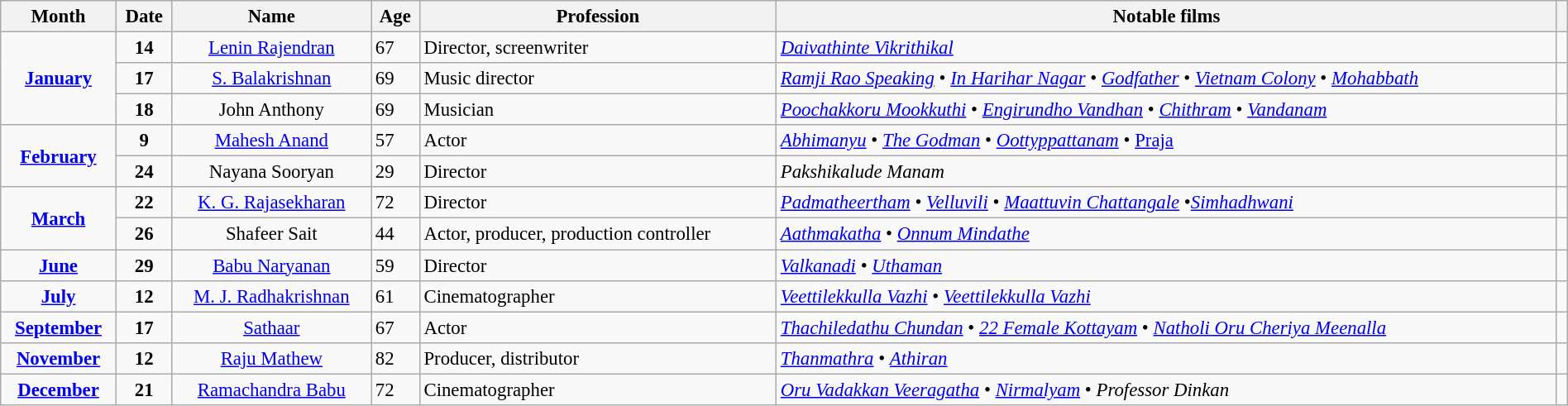<table class="wikitable sortable"  style="width:100%; font-size:95%;">
<tr>
<th scope="col">Month</th>
<th scope="col">Date</th>
<th scope="col">Name</th>
<th scope="col">Age</th>
<th scope="col">Profession</th>
<th scope="col" class="unsortable">Notable films</th>
<th scope="col" class="unsortable"></th>
</tr>
<tr>
<td rowspan="3" style="text-align:center;"><strong><a href='#'>January</a></strong></td>
<td style="text-align:center;"><strong>14</strong></td>
<td style="text-align:center;"><a href='#'>Lenin Rajendran</a></td>
<td>67</td>
<td>Director, screenwriter</td>
<td><em><a href='#'>Daivathinte Vikrithikal</a></em></td>
<td></td>
</tr>
<tr>
<td style="text-align:center;"><strong>17</strong></td>
<td style="text-align:center;"><a href='#'>S. Balakrishnan</a></td>
<td>69</td>
<td>Music director</td>
<td><em><a href='#'>Ramji Rao Speaking</a></em> • <em><a href='#'>In Harihar Nagar</a></em> • <em><a href='#'>Godfather</a></em> • <em><a href='#'>Vietnam Colony</a></em> • <em><a href='#'>Mohabbath</a></em></td>
<td></td>
</tr>
<tr>
<td style="text-align:center;"><strong>18</strong></td>
<td style="text-align:center;">John Anthony</td>
<td>69</td>
<td>Musician</td>
<td><em><a href='#'>Poochakkoru Mookkuthi</a></em> • <em><a href='#'>Engirundho Vandhan</a></em> • <em><a href='#'>Chithram</a></em> • <em><a href='#'>Vandanam</a></em></td>
<td></td>
</tr>
<tr>
<td rowspan="2" style="text-align:center;"><strong><a href='#'>February</a></strong></td>
<td style="text-align:center;"><strong>9</strong></td>
<td style="text-align:center;"><a href='#'>Mahesh Anand</a></td>
<td>57</td>
<td>Actor</td>
<td><em><a href='#'>Abhimanyu</a></em> • <em><a href='#'>The Godman</a></em> • <em><a href='#'>Oottyppattanam</a></em> • <a href='#'>Praja</a></td>
<td></td>
</tr>
<tr>
<td style="text-align:center;"><strong>24</strong></td>
<td style="text-align:center;">Nayana Sooryan</td>
<td>29</td>
<td>Director</td>
<td><em>Pakshikalude Manam</em></td>
<td></td>
</tr>
<tr>
<td rowspan="2" style="text-align:center;"><strong><a href='#'>March</a></strong></td>
<td style="text-align:center;"><strong>22</strong></td>
<td style="text-align:center;"><a href='#'>K. G. Rajasekharan</a></td>
<td>72</td>
<td>Director</td>
<td><em><a href='#'>Padmatheertham</a></em> •  <em><a href='#'>Velluvili</a></em> • <em><a href='#'>Maattuvin Chattangale</a></em> •<em><a href='#'>Simhadhwani</a></em></td>
<td></td>
</tr>
<tr>
<td style="text-align:center;"><strong>26</strong></td>
<td style="text-align:center;">Shafeer Sait</td>
<td>44</td>
<td>Actor, producer, production controller</td>
<td><em><a href='#'>Aathmakatha</a></em> • <em><a href='#'>Onnum Mindathe</a></em></td>
<td></td>
</tr>
<tr>
<td rowspan="1" style="text-align:center;"><strong><a href='#'>June</a></strong></td>
<td rowspan="1" style="text-align:center;"><strong>29</strong></td>
<td rowspan="1" style="text-align:center;"><a href='#'>Babu Naryanan</a></td>
<td>59</td>
<td>Director</td>
<td><em><a href='#'>Valkanadi</a></em> • <em><a href='#'>Uthaman</a></em></td>
<td></td>
</tr>
<tr>
<td rowspan="1" style="text-align:center;"><strong><a href='#'>July</a></strong></td>
<td style="text-align:center;"><strong>12</strong></td>
<td style="text-align:center;"><a href='#'>M. J. Radhakrishnan</a></td>
<td>61</td>
<td>Cinematographer</td>
<td><em><a href='#'>Veettilekkulla Vazhi</a></em> • <em><a href='#'>Veettilekkulla Vazhi</a></em></td>
<td></td>
</tr>
<tr>
<td rowspan="1" style="text-align:center;"><strong><a href='#'>September</a></strong></td>
<td style="text-align:center;"><strong>17</strong></td>
<td style="text-align:center;"><a href='#'>Sathaar</a></td>
<td>67</td>
<td>Actor</td>
<td><em><a href='#'>Thachiledathu Chundan</a></em> • <em><a href='#'>22 Female Kottayam</a></em> • <em><a href='#'>Natholi Oru Cheriya Meenalla</a></em></td>
<td></td>
</tr>
<tr>
<td rowspan="1" style="text-align:center;"><strong><a href='#'>November</a></strong></td>
<td style="text-align:center;"><strong>12</strong></td>
<td style="text-align:center;"><a href='#'>Raju Mathew</a></td>
<td>82</td>
<td>Producer, distributor</td>
<td><em><a href='#'>Thanmathra</a></em> • <em><a href='#'>Athiran</a></em></td>
<td></td>
</tr>
<tr>
<td rowspan="1" style="text-align:center;"><strong><a href='#'>December</a></strong></td>
<td style="text-align:center;"><strong>21</strong></td>
<td rowspan="1" style="text-align:center;"><a href='#'>Ramachandra Babu</a></td>
<td>72</td>
<td>Cinematographer</td>
<td><em><a href='#'>Oru Vadakkan Veeragatha</a></em> • <em><a href='#'>Nirmalyam</a></em> • <em>Professor Dinkan </em></td>
<td></td>
</tr>
</table>
